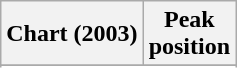<table class="wikitable sortable">
<tr>
<th align="left">Chart (2003)</th>
<th align="center">Peak<br>position</th>
</tr>
<tr>
</tr>
<tr>
</tr>
<tr>
</tr>
<tr>
</tr>
</table>
